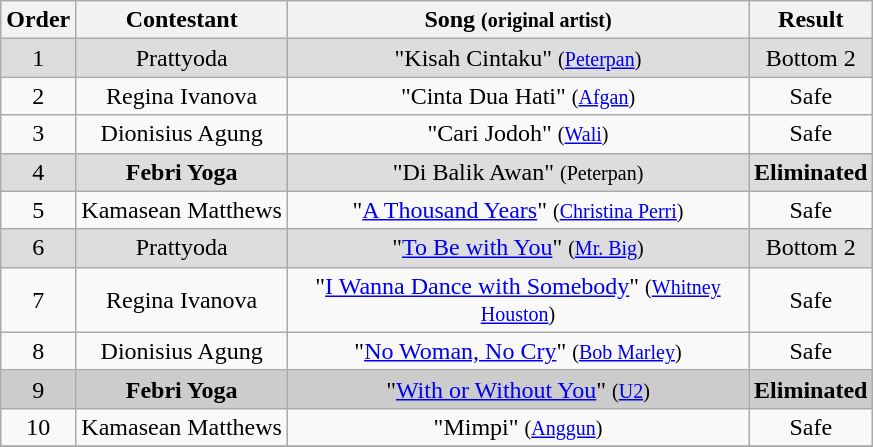<table class="wikitable plainrowheaders" style="text-align:center;">
<tr>
<th scope="col">Order</th>
<th scope="col">Contestant</th>
<th style="width:300px;" scope="col">Song <small>(original artist)</small></th>
<th scope="col">Result</th>
</tr>
<tr style="background:#ddd;">
<td>1</td>
<td>Prattyoda</td>
<td>"Kisah Cintaku" <small>(<a href='#'>Peterpan</a>)</small></td>
<td>Bottom 2</td>
</tr>
<tr>
<td>2</td>
<td>Regina Ivanova</td>
<td>"Cinta Dua Hati" <small>(<a href='#'>Afgan</a>)</small></td>
<td>Safe</td>
</tr>
<tr>
<td>3</td>
<td>Dionisius Agung</td>
<td>"Cari Jodoh" <small>(<a href='#'>Wali</a>)</small></td>
<td>Safe</td>
</tr>
<tr style="background:#ddd;">
<td>4</td>
<td><strong>Febri Yoga</strong></td>
<td>"Di Balik Awan" <small>(Peterpan)</small></td>
<td><strong>Eliminated</strong></td>
</tr>
<tr>
<td>5</td>
<td>Kamasean Matthews</td>
<td>"<a href='#'>A Thousand Years</a>" <small>(<a href='#'>Christina Perri</a>)</small></td>
<td>Safe</td>
</tr>
<tr style="background:#ddd;">
<td>6</td>
<td>Prattyoda</td>
<td>"<a href='#'>To Be with You</a>" <small>(<a href='#'>Mr. Big</a>)</small></td>
<td>Bottom 2</td>
</tr>
<tr>
<td>7</td>
<td>Regina Ivanova</td>
<td>"<a href='#'>I Wanna Dance with Somebody</a>" <small>(<a href='#'>Whitney Houston</a>)</small></td>
<td>Safe</td>
</tr>
<tr>
<td>8</td>
<td>Dionisius Agung</td>
<td>"<a href='#'>No Woman, No Cry</a>" <small>(<a href='#'>Bob Marley</a>)</small></td>
<td>Safe</td>
</tr>
<tr style="background:#ccc;">
<td>9</td>
<td><strong>Febri Yoga</strong></td>
<td>"<a href='#'>With or Without You</a>" <small>(<a href='#'>U2</a>)</small></td>
<td><strong>Eliminated</strong></td>
</tr>
<tr>
<td>10</td>
<td>Kamasean Matthews</td>
<td>"Mimpi" <small>(<a href='#'>Anggun</a>)</small></td>
<td>Safe</td>
</tr>
<tr>
</tr>
</table>
